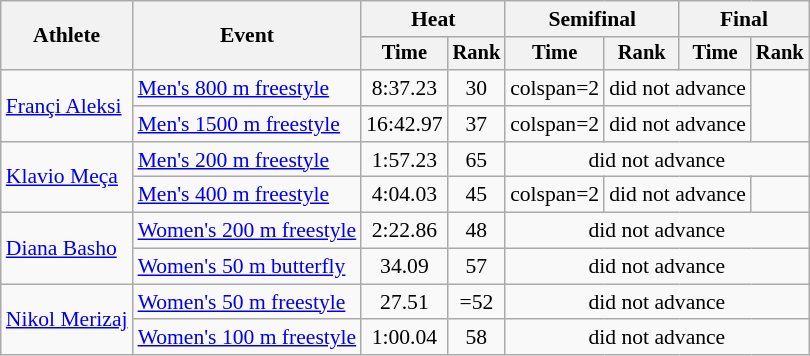<table class=wikitable style="font-size:90%">
<tr>
<th rowspan="2">Athlete</th>
<th rowspan="2">Event</th>
<th colspan="2">Heat</th>
<th colspan="2">Semifinal</th>
<th colspan="2">Final</th>
</tr>
<tr style="font-size:95%">
<th>Time</th>
<th>Rank</th>
<th>Time</th>
<th>Rank</th>
<th>Time</th>
<th>Rank</th>
</tr>
<tr align=center>
<td align=left rowspan=2><a href='#'>Françi Aleksi</a></td>
<td align=left><a href='#'>Men's 800 m freestyle</a></td>
<td>8:37.23</td>
<td>30</td>
<td>colspan=2 </td>
<td colspan=2>did not advance</td>
</tr>
<tr align=center>
<td align=left><a href='#'>Men's 1500 m freestyle</a></td>
<td>16:42.97</td>
<td>37</td>
<td>colspan=2 </td>
<td colspan=2>did not advance</td>
</tr>
<tr align=center>
<td align=left rowspan=2><a href='#'>Klavio Meça</a></td>
<td align=left><a href='#'>Men's 200 m freestyle</a></td>
<td>1:57.23</td>
<td>65</td>
<td colspan=4>did not advance</td>
</tr>
<tr align=center>
<td align=left><a href='#'>Men's 400 m freestyle</a></td>
<td>4:04.03</td>
<td>45</td>
<td>colspan=2 </td>
<td colspan=2>did not advance</td>
</tr>
<tr align=center>
<td align=left rowspan=2><a href='#'>Diana Basho</a></td>
<td align=left><a href='#'>Women's 200 m freestyle</a></td>
<td>2:22.86</td>
<td>48</td>
<td colspan=4>did not advance</td>
</tr>
<tr align=center>
<td align=left><a href='#'>Women's 50 m butterfly</a></td>
<td>34.09</td>
<td>57</td>
<td colspan=4>did not advance</td>
</tr>
<tr align=center>
<td align=left rowspan=2><a href='#'>Nikol Merizaj</a></td>
<td align=left><a href='#'>Women's 50 m freestyle</a></td>
<td>27.51</td>
<td>=52</td>
<td colspan=4>did not advance</td>
</tr>
<tr align=center>
<td align=left><a href='#'>Women's 100 m freestyle</a></td>
<td>1:00.04</td>
<td>58</td>
<td colspan=4>did not advance</td>
</tr>
</table>
